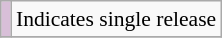<table class="wikitable" style="font-size:90%;">
<tr>
<td style="background-color:#D8BFD8"></td>
<td>Indicates single release</td>
</tr>
<tr>
</tr>
</table>
